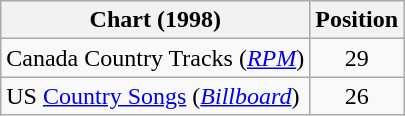<table class="wikitable sortable">
<tr>
<th scope="col">Chart (1998)</th>
<th scope="col">Position</th>
</tr>
<tr>
<td>Canada Country Tracks (<em><a href='#'>RPM</a></em>)</td>
<td align="center">29</td>
</tr>
<tr>
<td>US <a href='#'>Country Songs</a> (<em><a href='#'>Billboard</a></em>)</td>
<td align="center">26</td>
</tr>
</table>
